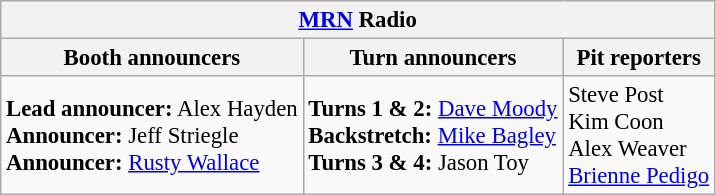<table class="wikitable" style="font-size: 95%;">
<tr>
<th colspan="3"><a href='#'>MRN</a> Radio</th>
</tr>
<tr>
<th>Booth announcers</th>
<th>Turn announcers</th>
<th>Pit reporters</th>
</tr>
<tr>
<td><strong>Lead announcer:</strong> Alex Hayden<br><strong>Announcer:</strong> Jeff Striegle<br><strong>Announcer:</strong> <a href='#'>Rusty Wallace</a></td>
<td><strong>Turns 1 & 2:</strong> <a href='#'>Dave Moody</a><br><strong>Backstretch:</strong> <a href='#'>Mike Bagley</a><br><strong>Turns 3 & 4:</strong> Jason Toy</td>
<td>Steve Post<br>Kim Coon<br>Alex Weaver<br><a href='#'>Brienne Pedigo</a></td>
</tr>
</table>
